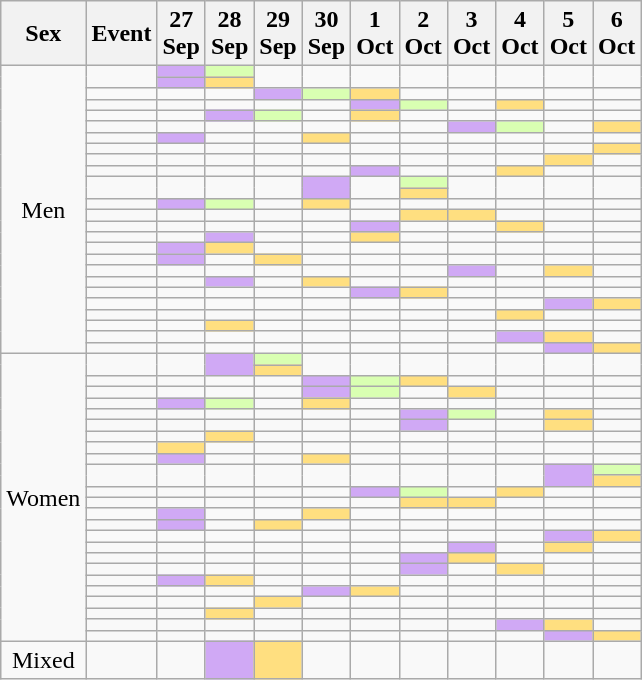<table class="wikitable athletics-schedule sortable mw-collapsible mw-collapsed" style="text-align:center;">
<tr>
<th>Sex</th>
<th>Event</th>
<th>27<br>Sep</th>
<th>28<br>Sep</th>
<th>29<br>Sep</th>
<th>30<br>Sep</th>
<th>1<br>Oct</th>
<th>2<br>Oct</th>
<th>3<br>Oct</th>
<th>4<br>Oct</th>
<th>5<br>Oct</th>
<th>6<br>Oct</th>
</tr>
<tr>
<td rowspan=26>Men</td>
<td rowspan=2 align=left></td>
<td style="background-color:#D0A9F5;"></td>
<td style="background-color:#D9FFB2;"></td>
<td rowspan=2></td>
<td rowspan=2></td>
<td rowspan=2></td>
<td rowspan=2></td>
<td rowspan=2></td>
<td rowspan=2></td>
<td rowspan=2></td>
<td rowspan=2></td>
</tr>
<tr>
<td style="background-color:#D0A9F5;"></td>
<td style="background-color:#FFDF80;"></td>
</tr>
<tr>
<td align=left></td>
<td></td>
<td></td>
<td style="background-color:#D0A9F5;"></td>
<td style="background-color:#D9FFB2;"></td>
<td style="background-color:#FFDF80;"></td>
<td></td>
<td></td>
<td></td>
<td></td>
<td></td>
</tr>
<tr>
<td align=left></td>
<td></td>
<td></td>
<td></td>
<td></td>
<td style="background-color:#D0A9F5;"></td>
<td style="background-color:#D9FFB2;"></td>
<td></td>
<td style="background-color:#FFDF80;"></td>
<td></td>
<td></td>
</tr>
<tr>
<td align=left></td>
<td></td>
<td style="background-color:#D0A9F5;"></td>
<td style="background-color:#D9FFB2;"></td>
<td></td>
<td style="background-color:#FFDF80;"></td>
<td></td>
<td></td>
<td></td>
<td></td>
<td></td>
</tr>
<tr>
<td align=left></td>
<td></td>
<td></td>
<td></td>
<td></td>
<td></td>
<td></td>
<td style="background-color:#D0A9F5;"></td>
<td style="background-color:#D9FFB2;"></td>
<td></td>
<td style="background-color:#FFDF80;"></td>
</tr>
<tr>
<td align=left></td>
<td style="background-color:#D0A9F5;"></td>
<td></td>
<td></td>
<td style="background-color:#FFDF80;"></td>
<td></td>
<td></td>
<td></td>
<td></td>
<td></td>
<td></td>
</tr>
<tr>
<td align=left></td>
<td></td>
<td></td>
<td></td>
<td></td>
<td></td>
<td></td>
<td></td>
<td></td>
<td></td>
<td style="background-color:#FFDF80;"></td>
</tr>
<tr>
<td align=left></td>
<td></td>
<td></td>
<td></td>
<td></td>
<td></td>
<td></td>
<td></td>
<td></td>
<td style="background-color:#FFDF80;"></td>
<td></td>
</tr>
<tr>
<td align=left></td>
<td></td>
<td></td>
<td></td>
<td></td>
<td style="background-color:#D0A9F5;"></td>
<td></td>
<td></td>
<td style="background-color:#FFDF80;"></td>
<td></td>
<td></td>
</tr>
<tr>
<td rowspan=2 align=left></td>
<td rowspan=2></td>
<td rowspan=2></td>
<td rowspan=2></td>
<td rowspan=2 style="background-color:#D0A9F5;"></td>
<td rowspan=2></td>
<td style="background-color:#D9FFB2;"></td>
<td rowspan=2></td>
<td rowspan=2></td>
<td rowspan=2></td>
<td rowspan=2></td>
</tr>
<tr>
<td style="background-color:#FFDF80;"></td>
</tr>
<tr>
<td align=left></td>
<td style="background-color:#D0A9F5;"></td>
<td style="background-color:#D9FFB2;"></td>
<td></td>
<td style="background-color:#FFDF80;"></td>
<td></td>
<td></td>
<td></td>
<td></td>
<td></td>
<td></td>
</tr>
<tr>
<td align=left></td>
<td></td>
<td></td>
<td></td>
<td></td>
<td></td>
<td style="background-color:#FFDF80;"></td>
<td style="background-color:#FFDF80;"></td>
<td></td>
<td></td>
<td></td>
</tr>
<tr>
<td align=left></td>
<td></td>
<td></td>
<td></td>
<td></td>
<td style="background-color:#D0A9F5;"></td>
<td></td>
<td></td>
<td style="background-color:#FFDF80;"></td>
<td></td>
<td></td>
</tr>
<tr>
<td align=left></td>
<td></td>
<td style="background-color:#D0A9F5;"></td>
<td></td>
<td></td>
<td style="background-color:#FFDF80;"></td>
<td></td>
<td></td>
<td></td>
<td></td>
<td></td>
</tr>
<tr>
<td align=left></td>
<td style="background-color:#D0A9F5;"></td>
<td style="background-color:#FFDF80;"></td>
<td></td>
<td></td>
<td></td>
<td></td>
<td></td>
<td></td>
<td></td>
<td></td>
</tr>
<tr>
<td align=left></td>
<td style="background-color:#D0A9F5;"></td>
<td></td>
<td style="background-color:#FFDF80;"></td>
<td></td>
<td></td>
<td></td>
<td></td>
<td></td>
<td></td>
<td></td>
</tr>
<tr>
<td align=left></td>
<td></td>
<td></td>
<td></td>
<td></td>
<td></td>
<td></td>
<td style="background-color:#D0A9F5;"></td>
<td></td>
<td style="background-color:#FFDF80;"></td>
<td></td>
</tr>
<tr>
<td align=left></td>
<td></td>
<td style="background-color:#D0A9F5;"></td>
<td></td>
<td style="background-color:#FFDF80;"></td>
<td></td>
<td></td>
<td></td>
<td></td>
<td></td>
<td></td>
</tr>
<tr>
<td align=left></td>
<td></td>
<td></td>
<td></td>
<td></td>
<td style="background-color:#D0A9F5;"></td>
<td style="background-color:#FFDF80;"></td>
<td></td>
<td></td>
<td></td>
<td></td>
</tr>
<tr>
<td align=left></td>
<td></td>
<td></td>
<td></td>
<td></td>
<td></td>
<td></td>
<td></td>
<td></td>
<td style="background-color:#D0A9F5;"></td>
<td style="background-color:#FFDF80;"></td>
</tr>
<tr>
<td align=left></td>
<td></td>
<td></td>
<td></td>
<td></td>
<td></td>
<td></td>
<td></td>
<td style="background-color:#FFDF80;"></td>
<td></td>
<td></td>
</tr>
<tr>
<td align=left></td>
<td></td>
<td style="background-color:#FFDF80;"></td>
<td></td>
<td></td>
<td></td>
<td></td>
<td></td>
<td></td>
<td></td>
<td></td>
</tr>
<tr>
<td align=left></td>
<td></td>
<td></td>
<td></td>
<td></td>
<td></td>
<td></td>
<td></td>
<td style="background-color:#D0A9F5;"></td>
<td style="background-color:#FFDF80;"></td>
<td></td>
</tr>
<tr>
<td align=left></td>
<td></td>
<td></td>
<td></td>
<td></td>
<td></td>
<td></td>
<td></td>
<td></td>
<td style="background-color:#D0A9F5;"></td>
<td style="background-color:#FFDF80;"></td>
</tr>
<tr>
<td rowspan=26>Women</td>
<td rowspan=2 align=left></td>
<td rowspan=2></td>
<td rowspan=2 style="background-color:#D0A9F5;"></td>
<td style="background-color:#D9FFB2;"></td>
<td rowspan=2></td>
<td rowspan=2></td>
<td rowspan=2></td>
<td rowspan=2></td>
<td rowspan=2></td>
<td rowspan=2></td>
<td rowspan=2></td>
</tr>
<tr>
<td style="background-color:#FFDF80;"></td>
</tr>
<tr>
<td align=left></td>
<td></td>
<td></td>
<td></td>
<td style="background-color:#D0A9F5;"></td>
<td style="background-color:#D9FFB2;"></td>
<td style="background-color:#FFDF80;"></td>
<td></td>
<td></td>
<td></td>
<td></td>
</tr>
<tr>
<td align=left></td>
<td></td>
<td></td>
<td></td>
<td style="background-color:#D0A9F5;"></td>
<td style="background-color:#D9FFB2;"></td>
<td></td>
<td style="background-color:#FFDF80;"></td>
<td></td>
<td></td>
<td></td>
</tr>
<tr>
<td align=left></td>
<td style="background-color:#D0A9F5;"></td>
<td style="background-color:#D9FFB2;"></td>
<td></td>
<td style="background-color:#FFDF80;"></td>
<td></td>
<td></td>
<td></td>
<td></td>
<td></td>
<td></td>
</tr>
<tr>
<td align=left></td>
<td></td>
<td></td>
<td></td>
<td></td>
<td></td>
<td style="background-color:#D0A9F5;"></td>
<td style="background-color:#D9FFB2;"></td>
<td></td>
<td style="background-color:#FFDF80;"></td>
<td></td>
</tr>
<tr>
<td align=left></td>
<td></td>
<td></td>
<td></td>
<td></td>
<td></td>
<td style="background-color:#D0A9F5;"></td>
<td></td>
<td></td>
<td style="background-color:#FFDF80;"></td>
<td></td>
</tr>
<tr>
<td align=left></td>
<td></td>
<td style="background-color:#FFDF80;"></td>
<td></td>
<td></td>
<td></td>
<td></td>
<td></td>
<td></td>
<td></td>
<td></td>
</tr>
<tr>
<td align=left></td>
<td style="background-color:#FFDF80;"></td>
<td></td>
<td></td>
<td></td>
<td></td>
<td></td>
<td></td>
<td></td>
<td></td>
<td></td>
</tr>
<tr>
<td align=left></td>
<td style="background-color:#D0A9F5;"></td>
<td></td>
<td></td>
<td style="background-color:#FFDF80;"></td>
<td></td>
<td></td>
<td></td>
<td></td>
<td></td>
<td></td>
</tr>
<tr>
<td rowspan=2 align=left></td>
<td rowspan=2></td>
<td rowspan=2></td>
<td rowspan=2></td>
<td rowspan=2></td>
<td rowspan=2></td>
<td rowspan=2></td>
<td rowspan=2></td>
<td rowspan=2></td>
<td rowspan=2 style="background-color:#D0A9F5;"></td>
<td style="background-color:#D9FFB2;"></td>
</tr>
<tr>
<td style="background-color:#FFDF80;"></td>
</tr>
<tr>
<td align=left></td>
<td></td>
<td></td>
<td></td>
<td></td>
<td style="background-color:#D0A9F5;"></td>
<td style="background-color:#D9FFB2;"></td>
<td></td>
<td style="background-color:#FFDF80;"></td>
<td></td>
<td></td>
</tr>
<tr>
<td align=left></td>
<td></td>
<td></td>
<td></td>
<td></td>
<td></td>
<td style="background-color:#FFDF80;"></td>
<td style="background-color:#FFDF80;"></td>
<td></td>
<td></td>
<td></td>
</tr>
<tr>
<td align=left></td>
<td style="background-color:#D0A9F5;"></td>
<td></td>
<td></td>
<td style="background-color:#FFDF80;"></td>
<td></td>
<td></td>
<td></td>
<td></td>
<td></td>
<td></td>
</tr>
<tr>
<td align=left></td>
<td style="background-color:#D0A9F5;"></td>
<td></td>
<td style="background-color:#FFDF80;"></td>
<td></td>
<td></td>
<td></td>
<td></td>
<td></td>
<td></td>
<td></td>
</tr>
<tr>
<td align=left></td>
<td></td>
<td></td>
<td></td>
<td></td>
<td></td>
<td></td>
<td></td>
<td></td>
<td style="background-color:#D0A9F5;"></td>
<td style="background-color:#FFDF80;"></td>
</tr>
<tr>
<td align=left></td>
<td></td>
<td></td>
<td></td>
<td></td>
<td></td>
<td></td>
<td style="background-color:#D0A9F5;"></td>
<td></td>
<td style="background-color:#FFDF80;"></td>
<td></td>
</tr>
<tr>
<td align=left></td>
<td></td>
<td></td>
<td></td>
<td></td>
<td></td>
<td style="background-color:#D0A9F5;"></td>
<td style="background-color:#FFDF80;"></td>
<td></td>
<td></td>
<td></td>
</tr>
<tr>
<td align=left></td>
<td></td>
<td></td>
<td></td>
<td></td>
<td></td>
<td style="background-color:#D0A9F5;"></td>
<td></td>
<td style="background-color:#FFDF80;"></td>
<td></td>
<td></td>
</tr>
<tr>
<td align=left></td>
<td style="background-color:#D0A9F5;"></td>
<td style="background-color:#FFDF80;"></td>
<td></td>
<td></td>
<td></td>
<td></td>
<td></td>
<td></td>
<td></td>
<td></td>
</tr>
<tr>
<td align=left></td>
<td></td>
<td></td>
<td></td>
<td style="background-color:#D0A9F5;"></td>
<td style="background-color:#FFDF80;"></td>
<td></td>
<td></td>
<td></td>
<td></td>
<td></td>
</tr>
<tr>
<td align=left></td>
<td></td>
<td></td>
<td style="background-color:#FFDF80;"></td>
<td></td>
<td></td>
<td></td>
<td></td>
<td></td>
<td></td>
<td></td>
</tr>
<tr>
<td align=left></td>
<td></td>
<td style="background-color:#FFDF80;"></td>
<td></td>
<td></td>
<td></td>
<td></td>
<td></td>
<td></td>
<td></td>
<td></td>
</tr>
<tr>
<td align=left></td>
<td></td>
<td></td>
<td></td>
<td></td>
<td></td>
<td></td>
<td></td>
<td style="background-color:#D0A9F5;"></td>
<td style="background-color:#FFDF80;"></td>
<td></td>
</tr>
<tr>
<td align=left></td>
<td></td>
<td></td>
<td></td>
<td></td>
<td></td>
<td></td>
<td></td>
<td></td>
<td style="background-color:#D0A9F5;"></td>
<td style="background-color:#FFDF80;"></td>
</tr>
<tr>
<td>Mixed</td>
<td align=left></td>
<td></td>
<td style="background-color:#D0A9F5;"></td>
<td style="background-color:#FFDF80;"></td>
<td></td>
<td></td>
<td></td>
<td></td>
<td></td>
<td></td>
<td></td>
</tr>
</table>
